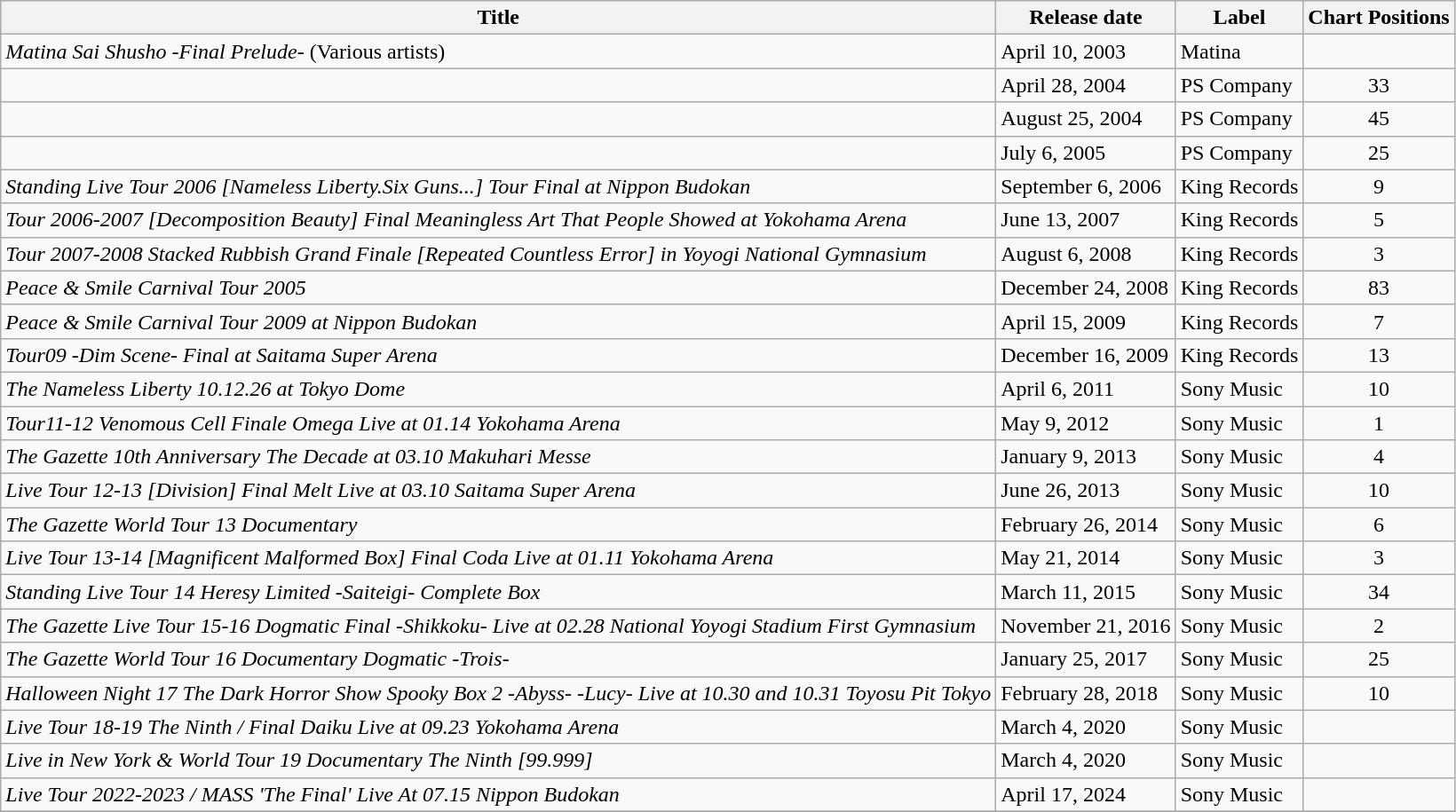<table class="wikitable">
<tr>
<th>Title</th>
<th>Release date</th>
<th>Label</th>
<th>Chart Positions</th>
</tr>
<tr>
<td><em>Matina Sai Shusho -Final Prelude-</em> (Various artists)</td>
<td>April 10, 2003</td>
<td>Matina</td>
<td style="text-align:center;"></td>
</tr>
<tr>
<td></td>
<td>April 28, 2004</td>
<td>PS Company</td>
<td style="text-align:center;">33</td>
</tr>
<tr>
<td></td>
<td>August 25, 2004</td>
<td>PS Company</td>
<td style="text-align:center;">45</td>
</tr>
<tr>
<td></td>
<td>July 6, 2005</td>
<td>PS Company</td>
<td style="text-align:center;">25</td>
</tr>
<tr>
<td><em>Standing Live Tour 2006 [Nameless Liberty.Six Guns...] Tour Final at Nippon Budokan</em></td>
<td>September 6, 2006</td>
<td>King Records</td>
<td style="text-align:center;">9</td>
</tr>
<tr>
<td><em>Tour 2006-2007 [Decomposition Beauty] Final Meaningless Art That People Showed at Yokohama Arena</em></td>
<td>June 13, 2007</td>
<td>King Records</td>
<td style="text-align:center;">5</td>
</tr>
<tr>
<td><em>Tour 2007-2008 Stacked Rubbish Grand Finale [Repeated Countless Error] in Yoyogi National Gymnasium</em></td>
<td>August 6, 2008</td>
<td>King Records</td>
<td style="text-align:center;">3</td>
</tr>
<tr>
<td><em>Peace & Smile Carnival Tour 2005</em></td>
<td>December 24, 2008</td>
<td>King Records</td>
<td style="text-align:center;">83</td>
</tr>
<tr>
<td><em>Peace & Smile Carnival Tour 2009 at Nippon Budokan</em></td>
<td>April 15, 2009</td>
<td>King Records</td>
<td style="text-align:center;">7</td>
</tr>
<tr>
<td><em>Tour09 -Dim Scene- Final at Saitama Super Arena</em></td>
<td>December 16, 2009</td>
<td>King Records</td>
<td style="text-align:center;">13</td>
</tr>
<tr>
<td><em>The Nameless Liberty 10.12.26 at Tokyo Dome</em></td>
<td>April 6, 2011</td>
<td>Sony Music</td>
<td style="text-align:center;">10</td>
</tr>
<tr>
<td><em>Tour11-12 Venomous Cell Finale Omega Live at 01.14 Yokohama Arena</em></td>
<td>May 9, 2012</td>
<td>Sony Music</td>
<td style="text-align:center;">1</td>
</tr>
<tr>
<td><em>The Gazette 10th Anniversary The Decade at 03.10 Makuhari Messe</em></td>
<td>January 9, 2013</td>
<td>Sony Music</td>
<td style="text-align:center;">4</td>
</tr>
<tr>
<td><em>Live Tour 12-13 [Division] Final Melt Live at 03.10 Saitama Super Arena</em></td>
<td>June 26, 2013</td>
<td>Sony Music</td>
<td style="text-align:center;">10</td>
</tr>
<tr>
<td><em>The Gazette World Tour 13 Documentary</em></td>
<td>February 26, 2014</td>
<td>Sony Music</td>
<td style="text-align:center;">6</td>
</tr>
<tr>
<td><em>Live Tour 13-14 [Magnificent Malformed Box] Final Coda Live at 01.11 Yokohama Arena</em></td>
<td>May 21, 2014</td>
<td>Sony Music</td>
<td style="text-align:center;">3</td>
</tr>
<tr>
<td><em>Standing Live Tour 14 Heresy Limited -Saiteigi- Complete Box</em></td>
<td>March 11, 2015</td>
<td>Sony Music</td>
<td style="text-align:center;">34</td>
</tr>
<tr>
<td><em>The Gazette Live Tour 15-16 Dogmatic Final -Shikkoku- Live at 02.28 National Yoyogi Stadium First Gymnasium</em></td>
<td>November 21, 2016</td>
<td>Sony Music</td>
<td style="text-align:center;">2</td>
</tr>
<tr>
<td><em>The Gazette World Tour 16 Documentary Dogmatic -Trois-</em></td>
<td>January 25, 2017</td>
<td>Sony Music</td>
<td style="text-align:center;">25</td>
</tr>
<tr>
<td><em>Halloween Night 17 The Dark Horror Show Spooky Box 2 -Abyss- -Lucy- Live at 10.30 and 10.31 Toyosu Pit Tokyo</em></td>
<td>February 28, 2018</td>
<td>Sony Music</td>
<td style="text-align:center;">10</td>
</tr>
<tr>
<td><em>Live Tour 18-19 The Ninth / Final Daiku Live at 09.23 Yokohama Arena</em></td>
<td>March 4, 2020</td>
<td>Sony Music</td>
<td style="text-align:center;"></td>
</tr>
<tr>
<td><em>Live in New York & World Tour 19 Documentary The Ninth [99.999]</em></td>
<td>March 4, 2020</td>
<td>Sony Music</td>
<td style="text-align:center;"></td>
</tr>
<tr>
<td><em>Live Tour 2022-2023 / MASS 'The Final' Live At 07.15 Nippon Budokan</em></td>
<td>April 17, 2024</td>
<td>Sony Music</td>
<td style="text-align:center;"></td>
</tr>
<tr>
</tr>
</table>
